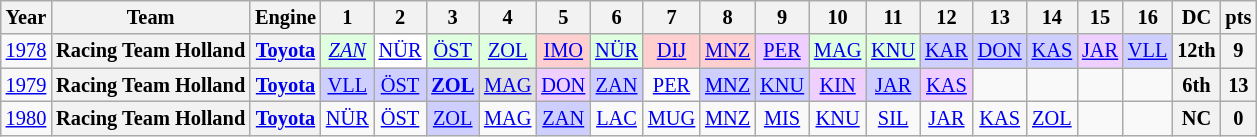<table class="wikitable" style="text-align:center; font-size:85%">
<tr>
<th>Year</th>
<th>Team</th>
<th>Engine</th>
<th>1</th>
<th>2</th>
<th>3</th>
<th>4</th>
<th>5</th>
<th>6</th>
<th>7</th>
<th>8</th>
<th>9</th>
<th>10</th>
<th>11</th>
<th>12</th>
<th>13</th>
<th>14</th>
<th>15</th>
<th>16</th>
<th>DC</th>
<th>pts</th>
</tr>
<tr>
<td><a href='#'>1978</a></td>
<th>Racing Team Holland</th>
<th><a href='#'>Toyota</a></th>
<td style="background:#DFFFDF;"><em><a href='#'>ZAN</a></em><br></td>
<td style="background:#FFFFFF;"><a href='#'>NÜR</a><br></td>
<td style="background:#DFFFDF;"><a href='#'>ÖST</a><br></td>
<td style="background:#DFFFDF;"><a href='#'>ZOL</a><br></td>
<td style="background:#FFCFCF;"><a href='#'>IMO</a><br></td>
<td style="background:#DFFFDF;"><a href='#'>NÜR</a><br></td>
<td style="background:#FFCFCF;"><a href='#'>DIJ</a><br></td>
<td style="background:#FFCFCF;"><a href='#'>MNZ</a><br></td>
<td style="background:#EFCFFF;"><a href='#'>PER</a><br></td>
<td style="background:#DFFFDF;"><a href='#'>MAG</a><br></td>
<td style="background:#DFFFDF;"><a href='#'>KNU</a><br></td>
<td style="background:#CFCFFF;"><a href='#'>KAR</a><br></td>
<td style="background:#CFCFFF;"><a href='#'>DON</a><br></td>
<td style="background:#CFCFFF;"><a href='#'>KAS</a><br></td>
<td style="background:#EFCFFF;"><a href='#'>JAR</a><br></td>
<td style="background:#CFCFFF;"><a href='#'>VLL</a><br></td>
<th>12th</th>
<th>9</th>
</tr>
<tr>
<td><a href='#'>1979</a></td>
<th>Racing Team Holland</th>
<th><a href='#'>Toyota</a></th>
<td style="background:#CFCFFF;"><a href='#'>VLL</a><br></td>
<td style="background:#CFCFFF;"><a href='#'>ÖST</a><br></td>
<td style="background:#CFCFFF;"><strong><a href='#'>ZOL</a></strong><br></td>
<td style="background:#DFDFDF;"><a href='#'>MAG</a><br></td>
<td style="background:#EFCFFF;"><a href='#'>DON</a><br></td>
<td style="background:#CFCFFF;"><a href='#'>ZAN</a><br></td>
<td><a href='#'>PER</a></td>
<td style="background:#CFCFFF;"><a href='#'>MNZ</a><br></td>
<td style="background:#CFCFFF;"><a href='#'>KNU</a><br></td>
<td style="background:#EFCFFF;"><a href='#'>KIN</a><br></td>
<td style="background:#CFCFFF;"><a href='#'>JAR</a><br></td>
<td style="background:#EFCFFF;"><a href='#'>KAS</a><br></td>
<td></td>
<td></td>
<td></td>
<td></td>
<th>6th</th>
<th>13</th>
</tr>
<tr>
<td><a href='#'>1980</a></td>
<th>Racing Team Holland</th>
<th><a href='#'>Toyota</a></th>
<td><a href='#'>NÜR</a></td>
<td><a href='#'>ÖST</a></td>
<td style="background:#CFCFFF;"><a href='#'>ZOL</a><br></td>
<td><a href='#'>MAG</a></td>
<td style="background:#CFCFFF;"><a href='#'>ZAN</a><br></td>
<td><a href='#'>LAC</a></td>
<td><a href='#'>MUG</a></td>
<td><a href='#'>MNZ</a></td>
<td><a href='#'>MIS</a></td>
<td><a href='#'>KNU</a></td>
<td><a href='#'>SIL</a></td>
<td><a href='#'>JAR</a></td>
<td><a href='#'>KAS</a></td>
<td><a href='#'>ZOL</a></td>
<td></td>
<td></td>
<th>NC</th>
<th>0</th>
</tr>
</table>
